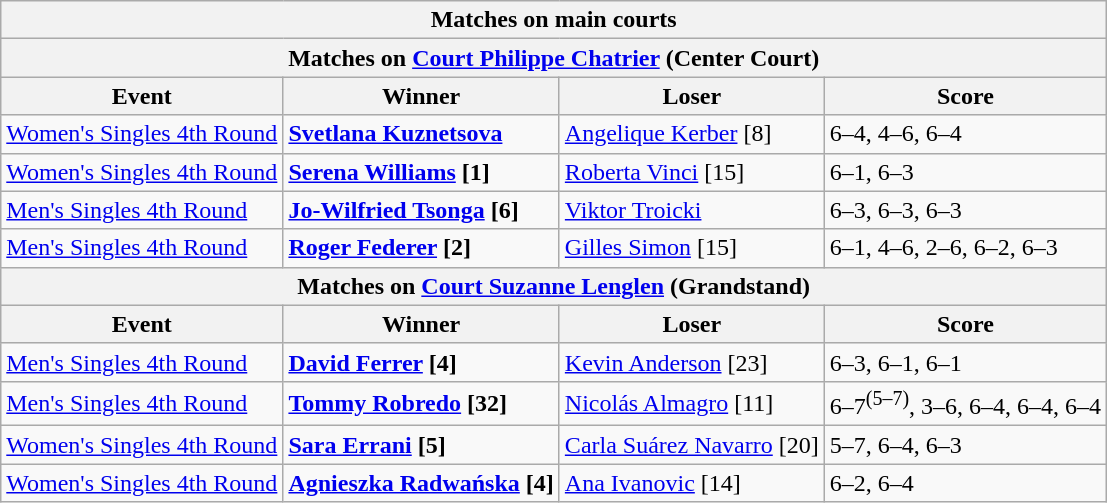<table class="wikitable">
<tr>
<th colspan=4 style=white-space:nowrap>Matches on main courts</th>
</tr>
<tr>
<th colspan=4>Matches on <a href='#'>Court Philippe Chatrier</a> (Center Court)</th>
</tr>
<tr>
<th>Event</th>
<th>Winner</th>
<th>Loser</th>
<th>Score</th>
</tr>
<tr>
<td><a href='#'>Women's Singles 4th Round</a></td>
<td><strong> <a href='#'>Svetlana Kuznetsova</a></strong></td>
<td> <a href='#'>Angelique Kerber</a> [8]</td>
<td>6–4, 4–6, 6–4</td>
</tr>
<tr>
<td><a href='#'>Women's Singles 4th Round</a></td>
<td><strong> <a href='#'>Serena Williams</a> [1]</strong></td>
<td> <a href='#'>Roberta Vinci</a> [15]</td>
<td>6–1, 6–3</td>
</tr>
<tr>
<td><a href='#'>Men's Singles 4th Round</a></td>
<td><strong> <a href='#'>Jo-Wilfried Tsonga</a> [6]</strong></td>
<td> <a href='#'>Viktor Troicki</a></td>
<td>6–3, 6–3, 6–3</td>
</tr>
<tr>
<td><a href='#'>Men's Singles 4th Round</a></td>
<td><strong> <a href='#'>Roger Federer</a> [2]</strong></td>
<td> <a href='#'>Gilles Simon</a> [15]</td>
<td>6–1, 4–6, 2–6, 6–2, 6–3</td>
</tr>
<tr>
<th colspan=4>Matches on <a href='#'>Court Suzanne Lenglen</a> (Grandstand)</th>
</tr>
<tr>
<th>Event</th>
<th>Winner</th>
<th>Loser</th>
<th>Score</th>
</tr>
<tr>
<td><a href='#'>Men's Singles 4th Round</a></td>
<td><strong> <a href='#'>David Ferrer</a> [4]</strong></td>
<td> <a href='#'>Kevin Anderson</a> [23]</td>
<td>6–3, 6–1, 6–1</td>
</tr>
<tr>
<td><a href='#'>Men's Singles 4th Round</a></td>
<td><strong> <a href='#'>Tommy Robredo</a> [32]</strong></td>
<td> <a href='#'>Nicolás Almagro</a> [11]</td>
<td>6–7<sup>(5–7)</sup>, 3–6, 6–4, 6–4, 6–4</td>
</tr>
<tr>
<td><a href='#'>Women's Singles 4th Round</a></td>
<td><strong> <a href='#'>Sara Errani</a> [5]</strong></td>
<td> <a href='#'>Carla Suárez Navarro</a> [20]</td>
<td>5–7, 6–4, 6–3</td>
</tr>
<tr>
<td><a href='#'>Women's Singles 4th Round</a></td>
<td><strong> <a href='#'>Agnieszka Radwańska</a> [4]</strong></td>
<td> <a href='#'>Ana Ivanovic</a> [14]</td>
<td>6–2, 6–4</td>
</tr>
</table>
